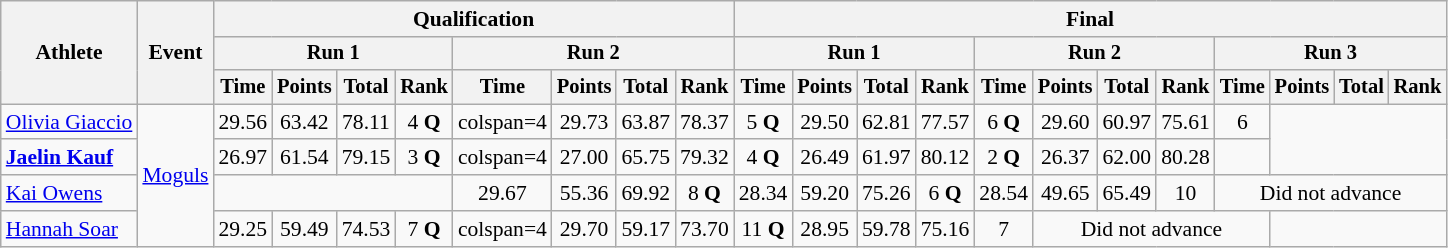<table class=wikitable style=font-size:90%;text-align:center>
<tr>
<th rowspan=3>Athlete</th>
<th rowspan=3>Event</th>
<th colspan=8>Qualification</th>
<th colspan=12>Final</th>
</tr>
<tr style=font-size:95%>
<th colspan=4>Run 1</th>
<th colspan=4>Run 2</th>
<th colspan=4>Run 1</th>
<th colspan=4>Run 2</th>
<th colspan=4>Run 3</th>
</tr>
<tr style=font-size:95%>
<th>Time</th>
<th>Points</th>
<th>Total</th>
<th>Rank</th>
<th>Time</th>
<th>Points</th>
<th>Total</th>
<th>Rank</th>
<th>Time</th>
<th>Points</th>
<th>Total</th>
<th>Rank</th>
<th>Time</th>
<th>Points</th>
<th>Total</th>
<th>Rank</th>
<th>Time</th>
<th>Points</th>
<th>Total</th>
<th>Rank</th>
</tr>
<tr>
<td align=left><a href='#'>Olivia Giaccio</a></td>
<td align=left rowspan=4><a href='#'>Moguls</a></td>
<td>29.56</td>
<td>63.42</td>
<td>78.11</td>
<td>4 <strong>Q</strong></td>
<td>colspan=4 </td>
<td>29.73</td>
<td>63.87</td>
<td>78.37</td>
<td>5 <strong>Q</strong></td>
<td>29.50</td>
<td>62.81</td>
<td>77.57</td>
<td>6 <strong>Q</strong></td>
<td>29.60</td>
<td>60.97</td>
<td>75.61</td>
<td>6</td>
</tr>
<tr>
<td align=left><strong><a href='#'>Jaelin Kauf</a></strong></td>
<td>26.97</td>
<td>61.54</td>
<td>79.15</td>
<td>3 <strong>Q</strong></td>
<td>colspan=4 </td>
<td>27.00</td>
<td>65.75</td>
<td>79.32</td>
<td>4 <strong>Q</strong></td>
<td>26.49</td>
<td>61.97</td>
<td>80.12</td>
<td>2 <strong>Q</strong></td>
<td>26.37</td>
<td>62.00</td>
<td>80.28</td>
<td></td>
</tr>
<tr>
<td align=left><a href='#'>Kai Owens</a></td>
<td colspan=4></td>
<td>29.67</td>
<td>55.36</td>
<td>69.92</td>
<td>8 <strong>Q</strong></td>
<td>28.34</td>
<td>59.20</td>
<td>75.26</td>
<td>6 <strong>Q</strong></td>
<td>28.54</td>
<td>49.65</td>
<td>65.49</td>
<td>10</td>
<td colspan=4>Did not advance</td>
</tr>
<tr>
<td align=left><a href='#'>Hannah Soar</a></td>
<td>29.25</td>
<td>59.49</td>
<td>74.53</td>
<td>7 <strong>Q</strong></td>
<td>colspan=4 </td>
<td>29.70</td>
<td>59.17</td>
<td>73.70</td>
<td>11 <strong>Q</strong></td>
<td>28.95</td>
<td>59.78</td>
<td>75.16</td>
<td>7</td>
<td colspan=4>Did not advance</td>
</tr>
</table>
